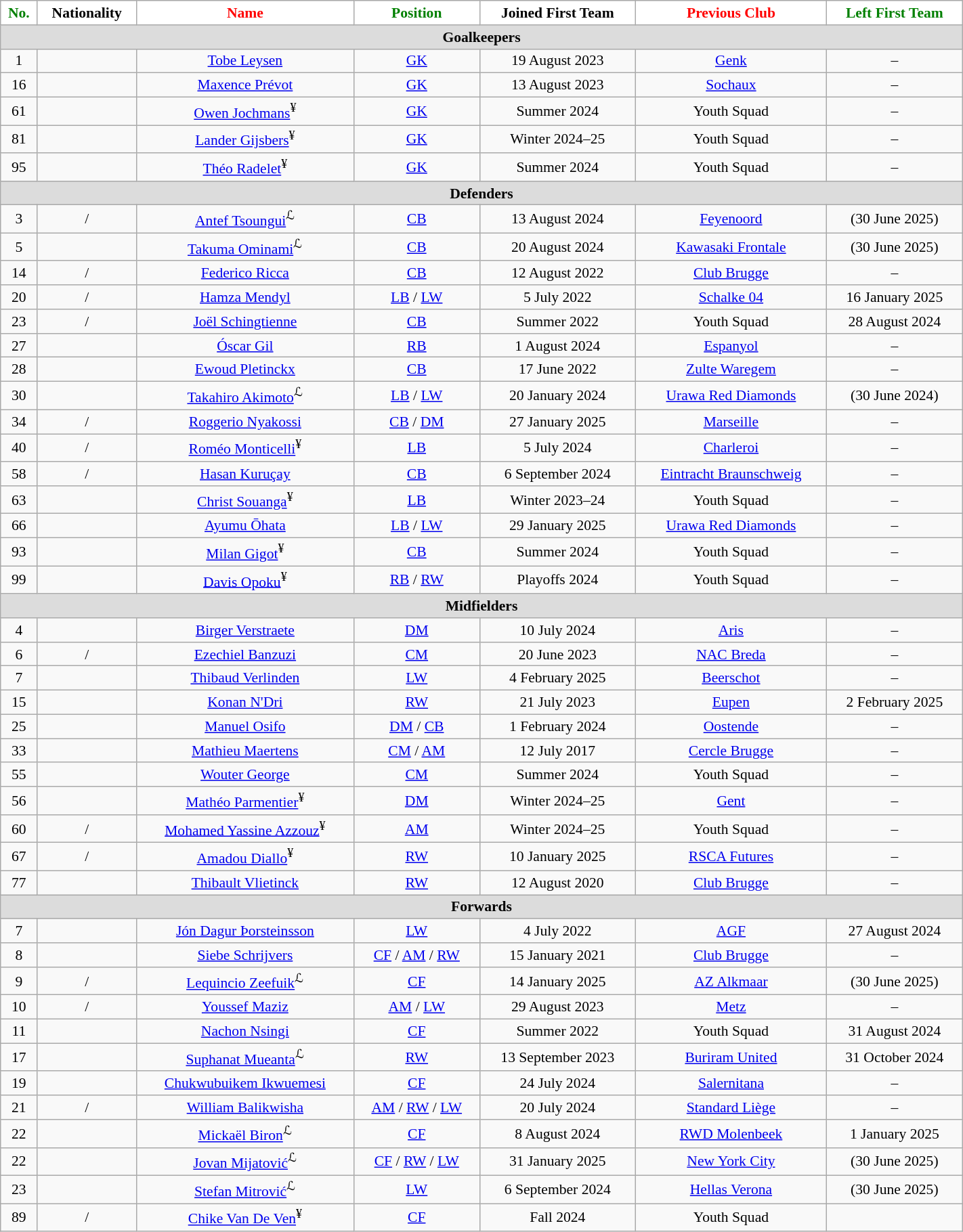<table class="wikitable" style="text-align: center; font-size:90%" width=75%>
<tr>
<th style="background: #ffffff; color:green">No.</th>
<th style="background: #ffffff; color:black">Nationality</th>
<th style="background: #ffffff; color:red">Name</th>
<th style="background: #ffffff; color:green">Position</th>
<th style="background: #ffffff; color:black">Joined First Team</th>
<th style="background: #ffffff; color:red">Previous Club</th>
<th style="background: #ffffff; color:green">Left First Team</th>
</tr>
<tr>
<th colspan=7 style="background: #DCDCDC" align=right>Goalkeepers</th>
</tr>
<tr>
<td>1</td>
<td></td>
<td><a href='#'>Tobe Leysen</a></td>
<td><a href='#'>GK</a></td>
<td>19 August 2023</td>
<td> <a href='#'>Genk</a></td>
<td>–</td>
</tr>
<tr>
<td>16</td>
<td></td>
<td><a href='#'>Maxence Prévot</a></td>
<td><a href='#'>GK</a></td>
<td>13 August 2023</td>
<td> <a href='#'>Sochaux</a></td>
<td>–</td>
</tr>
<tr>
<td>61</td>
<td></td>
<td><a href='#'>Owen Jochmans</a><sup>¥</sup></td>
<td><a href='#'>GK</a></td>
<td>Summer 2024</td>
<td>Youth Squad</td>
<td>–</td>
</tr>
<tr>
<td>81</td>
<td></td>
<td><a href='#'>Lander Gijsbers</a><sup>¥</sup></td>
<td><a href='#'>GK</a></td>
<td>Winter 2024–25</td>
<td>Youth Squad</td>
<td>–</td>
</tr>
<tr>
<td>95</td>
<td></td>
<td><a href='#'>Théo Radelet</a><sup>¥</sup></td>
<td><a href='#'>GK</a></td>
<td>Summer 2024</td>
<td>Youth Squad</td>
<td>–</td>
</tr>
<tr>
<th colspan=7 style="background: #DCDCDC" align=right>Defenders</th>
</tr>
<tr>
<td>3</td>
<td> / </td>
<td><a href='#'>Antef Tsoungui</a><sup>ℒ</sup></td>
<td><a href='#'>CB</a></td>
<td>13 August 2024</td>
<td> <a href='#'>Feyenoord</a></td>
<td>(30 June 2025)</td>
</tr>
<tr>
<td>5</td>
<td></td>
<td><a href='#'>Takuma Ominami</a><sup>ℒ</sup></td>
<td><a href='#'>CB</a></td>
<td>20 August 2024</td>
<td> <a href='#'>Kawasaki Frontale</a></td>
<td>(30 June 2025)</td>
</tr>
<tr>
<td>14</td>
<td> / </td>
<td><a href='#'>Federico Ricca</a></td>
<td><a href='#'>CB</a></td>
<td>12 August 2022</td>
<td> <a href='#'>Club Brugge</a></td>
<td>–</td>
</tr>
<tr>
<td>20</td>
<td> / </td>
<td><a href='#'>Hamza Mendyl</a></td>
<td><a href='#'>LB</a> / <a href='#'>LW</a></td>
<td>5 July 2022</td>
<td> <a href='#'>Schalke 04</a></td>
<td>16 January 2025</td>
</tr>
<tr>
<td>23</td>
<td> / </td>
<td><a href='#'>Joël Schingtienne</a></td>
<td><a href='#'>CB</a></td>
<td>Summer 2022</td>
<td>Youth Squad</td>
<td>28 August 2024</td>
</tr>
<tr>
<td>27</td>
<td></td>
<td><a href='#'>Óscar Gil</a></td>
<td><a href='#'>RB</a></td>
<td>1 August 2024</td>
<td> <a href='#'>Espanyol</a></td>
<td>–</td>
</tr>
<tr>
<td>28</td>
<td></td>
<td><a href='#'>Ewoud Pletinckx</a></td>
<td><a href='#'>CB</a></td>
<td>17 June 2022</td>
<td> <a href='#'>Zulte Waregem</a></td>
<td>–</td>
</tr>
<tr>
<td>30</td>
<td></td>
<td><a href='#'>Takahiro Akimoto</a><sup>ℒ</sup></td>
<td><a href='#'>LB</a> / <a href='#'>LW</a></td>
<td>20 January 2024</td>
<td> <a href='#'>Urawa Red Diamonds</a></td>
<td>(30 June 2024)</td>
</tr>
<tr>
<td>34</td>
<td> / </td>
<td><a href='#'>Roggerio Nyakossi</a></td>
<td><a href='#'>CB</a> / <a href='#'>DM</a></td>
<td>27 January 2025</td>
<td> <a href='#'>Marseille</a></td>
<td>–</td>
</tr>
<tr>
<td>40</td>
<td> / </td>
<td><a href='#'>Roméo Monticelli</a><sup>¥</sup></td>
<td><a href='#'>LB</a></td>
<td>5 July 2024</td>
<td> <a href='#'>Charleroi</a></td>
<td>–</td>
</tr>
<tr>
<td>58</td>
<td> / </td>
<td><a href='#'>Hasan Kuruçay</a></td>
<td><a href='#'>CB</a></td>
<td>6 September 2024</td>
<td> <a href='#'>Eintracht Braunschweig</a></td>
<td>–</td>
</tr>
<tr>
<td>63</td>
<td></td>
<td><a href='#'>Christ Souanga</a><sup>¥</sup></td>
<td><a href='#'>LB</a></td>
<td>Winter 2023–24</td>
<td>Youth Squad</td>
<td>–</td>
</tr>
<tr>
<td>66</td>
<td></td>
<td><a href='#'>Ayumu Ōhata</a></td>
<td><a href='#'>LB</a> / <a href='#'>LW</a></td>
<td>29 January 2025</td>
<td> <a href='#'>Urawa Red Diamonds</a></td>
<td>–</td>
</tr>
<tr>
<td>93</td>
<td></td>
<td><a href='#'>Milan Gigot</a><sup>¥</sup></td>
<td><a href='#'>CB</a></td>
<td>Summer 2024</td>
<td>Youth Squad</td>
<td>–</td>
</tr>
<tr>
<td>99</td>
<td></td>
<td><a href='#'>Davis Opoku</a><sup>¥</sup></td>
<td><a href='#'>RB</a> / <a href='#'>RW</a></td>
<td>Playoffs 2024</td>
<td>Youth Squad</td>
<td>–</td>
</tr>
<tr>
<th colspan=7 style="background: #DCDCDC" align=right>Midfielders</th>
</tr>
<tr>
<td>4</td>
<td></td>
<td><a href='#'>Birger Verstraete</a></td>
<td><a href='#'>DM</a></td>
<td>10 July 2024</td>
<td> <a href='#'>Aris</a></td>
<td>–</td>
</tr>
<tr>
<td>6</td>
<td> / </td>
<td><a href='#'>Ezechiel Banzuzi</a></td>
<td><a href='#'>CM</a></td>
<td>20 June 2023</td>
<td> <a href='#'>NAC Breda</a></td>
<td>–</td>
</tr>
<tr>
<td>7</td>
<td></td>
<td><a href='#'>Thibaud Verlinden</a></td>
<td><a href='#'>LW</a></td>
<td>4 February 2025</td>
<td> <a href='#'>Beerschot</a></td>
<td>–</td>
</tr>
<tr>
<td>15</td>
<td></td>
<td><a href='#'>Konan N'Dri</a></td>
<td><a href='#'>RW</a></td>
<td>21 July 2023</td>
<td> <a href='#'>Eupen</a></td>
<td>2 February 2025</td>
</tr>
<tr>
<td>25</td>
<td></td>
<td><a href='#'>Manuel Osifo</a></td>
<td><a href='#'>DM</a> / <a href='#'>CB</a></td>
<td>1 February 2024</td>
<td> <a href='#'>Oostende</a></td>
<td>–</td>
</tr>
<tr>
<td>33</td>
<td></td>
<td><a href='#'>Mathieu Maertens</a></td>
<td><a href='#'>CM</a> / <a href='#'>AM</a></td>
<td>12 July 2017</td>
<td> <a href='#'>Cercle Brugge</a></td>
<td>–</td>
</tr>
<tr>
<td>55</td>
<td></td>
<td><a href='#'>Wouter George</a></td>
<td><a href='#'>CM</a></td>
<td>Summer 2024</td>
<td>Youth Squad</td>
<td>–</td>
</tr>
<tr>
<td>56</td>
<td></td>
<td><a href='#'>Mathéo Parmentier</a><sup>¥</sup></td>
<td><a href='#'>DM</a></td>
<td>Winter 2024–25</td>
<td> <a href='#'>Gent</a></td>
<td>–</td>
</tr>
<tr>
<td>60</td>
<td> / </td>
<td><a href='#'>Mohamed Yassine Azzouz</a><sup>¥</sup></td>
<td><a href='#'>AM</a></td>
<td>Winter 2024–25</td>
<td>Youth Squad</td>
<td>–</td>
</tr>
<tr>
<td>67</td>
<td> / </td>
<td><a href='#'>Amadou Diallo</a><sup>¥</sup></td>
<td><a href='#'>RW</a></td>
<td>10 January 2025</td>
<td> <a href='#'>RSCA Futures</a></td>
<td>–</td>
</tr>
<tr>
<td>77</td>
<td></td>
<td><a href='#'>Thibault Vlietinck</a></td>
<td><a href='#'>RW</a></td>
<td>12 August 2020</td>
<td> <a href='#'>Club Brugge</a></td>
<td>–</td>
</tr>
<tr>
<th colspan=7 style="background: #DCDCDC" align=right>Forwards</th>
</tr>
<tr>
<td>7</td>
<td></td>
<td><a href='#'>Jón Dagur Þorsteinsson</a></td>
<td><a href='#'>LW</a></td>
<td>4 July 2022</td>
<td> <a href='#'>AGF</a></td>
<td>27 August 2024</td>
</tr>
<tr>
<td>8</td>
<td></td>
<td><a href='#'>Siebe Schrijvers</a></td>
<td><a href='#'>CF</a> / <a href='#'>AM</a> / <a href='#'>RW</a></td>
<td>15 January 2021</td>
<td> <a href='#'>Club Brugge</a></td>
<td>–</td>
</tr>
<tr>
<td>9</td>
<td> / </td>
<td><a href='#'>Lequincio Zeefuik</a><sup>ℒ</sup></td>
<td><a href='#'>CF</a></td>
<td>14 January 2025</td>
<td> <a href='#'>AZ Alkmaar</a></td>
<td>(30 June 2025)</td>
</tr>
<tr>
<td>10</td>
<td> / </td>
<td><a href='#'>Youssef Maziz</a></td>
<td><a href='#'>AM</a> / <a href='#'>LW</a></td>
<td>29 August 2023</td>
<td> <a href='#'>Metz</a></td>
<td>–</td>
</tr>
<tr>
<td>11</td>
<td></td>
<td><a href='#'>Nachon Nsingi</a></td>
<td><a href='#'>CF</a></td>
<td>Summer 2022</td>
<td>Youth Squad</td>
<td>31 August 2024</td>
</tr>
<tr>
<td>17</td>
<td></td>
<td><a href='#'>Suphanat Mueanta</a><sup>ℒ</sup></td>
<td><a href='#'>RW</a></td>
<td>13 September 2023</td>
<td> <a href='#'>Buriram United</a></td>
<td>31 October 2024</td>
</tr>
<tr>
<td>19</td>
<td></td>
<td><a href='#'>Chukwubuikem Ikwuemesi</a></td>
<td><a href='#'>CF</a></td>
<td>24 July 2024</td>
<td> <a href='#'>Salernitana</a></td>
<td>–</td>
</tr>
<tr>
<td>21</td>
<td> / </td>
<td><a href='#'>William Balikwisha</a></td>
<td><a href='#'>AM</a> / <a href='#'>RW</a> / <a href='#'>LW</a></td>
<td>20 July 2024</td>
<td> <a href='#'>Standard Liège</a></td>
<td>–</td>
</tr>
<tr>
<td>22</td>
<td></td>
<td><a href='#'>Mickaël Biron</a><sup>ℒ</sup></td>
<td><a href='#'>CF</a></td>
<td>8 August 2024</td>
<td> <a href='#'>RWD Molenbeek</a></td>
<td>1 January 2025</td>
</tr>
<tr>
<td>22</td>
<td></td>
<td><a href='#'>Jovan Mijatović</a><sup>ℒ</sup></td>
<td><a href='#'>CF</a> / <a href='#'>RW</a> / <a href='#'>LW</a></td>
<td>31 January 2025</td>
<td> <a href='#'>New York City</a></td>
<td>(30 June 2025)</td>
</tr>
<tr>
<td>23</td>
<td></td>
<td><a href='#'>Stefan Mitrović</a><sup>ℒ</sup></td>
<td><a href='#'>LW</a></td>
<td>6 September 2024</td>
<td> <a href='#'>Hellas Verona</a></td>
<td>(30 June 2025)</td>
</tr>
<tr>
<td>89</td>
<td> / </td>
<td><a href='#'>Chike Van De Ven</a><sup>¥</sup></td>
<td><a href='#'>CF</a></td>
<td>Fall 2024</td>
<td>Youth Squad</td>
<td></td>
</tr>
</table>
